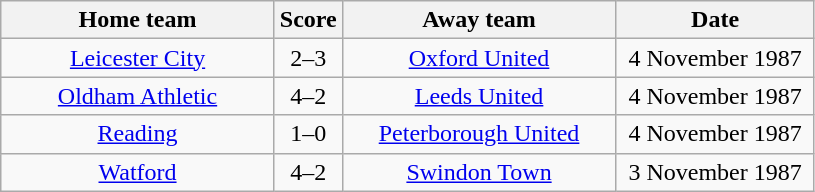<table class="wikitable" style="text-align:center">
<tr>
<th width=175>Home team</th>
<th width=20>Score</th>
<th width=175>Away team</th>
<th width=125>Date</th>
</tr>
<tr>
<td><a href='#'>Leicester City</a></td>
<td>2–3</td>
<td><a href='#'>Oxford United</a></td>
<td>4 November 1987</td>
</tr>
<tr>
<td><a href='#'>Oldham Athletic</a></td>
<td>4–2</td>
<td><a href='#'>Leeds United</a></td>
<td>4 November 1987</td>
</tr>
<tr>
<td><a href='#'>Reading</a></td>
<td>1–0</td>
<td><a href='#'>Peterborough United</a></td>
<td>4 November 1987</td>
</tr>
<tr>
<td><a href='#'>Watford</a></td>
<td>4–2</td>
<td><a href='#'>Swindon Town</a></td>
<td>3 November 1987</td>
</tr>
</table>
